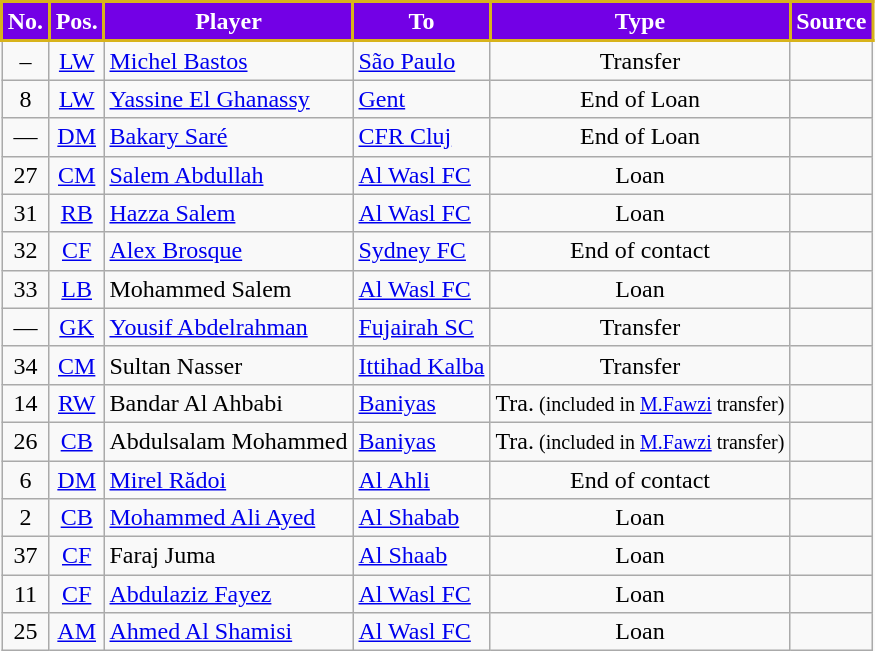<table class="wikitable" style="text-align:center;">
<tr>
<th style="color:#FFFFFF; background:#7300E6; border:2px solid #D8B31B;">No.</th>
<th style="color:#FFFFFF; background:#7300E6; border:2px solid #D8B31B;">Pos.</th>
<th style="color:#FFFFFF; background:#7300E6; border:2px solid #D8B31B;">Player</th>
<th style="color:#FFFFFF; background:#7300E6; border:2px solid #D8B31B;">To</th>
<th style="color:#FFFFFF; background:#7300E6; border:2px solid #D8B31B;">Type</th>
<th style="color:#FFFFFF; background:#7300E6; border:2px solid #D8B31B;">Source</th>
</tr>
<tr>
<td>–</td>
<td><a href='#'>LW</a></td>
<td align=left> <a href='#'>Michel Bastos</a></td>
<td align=left> <a href='#'>São Paulo</a></td>
<td>Transfer</td>
<td></td>
</tr>
<tr>
<td>8</td>
<td><a href='#'>LW</a></td>
<td align=left> <a href='#'>Yassine El Ghanassy</a></td>
<td align=left> <a href='#'>Gent</a></td>
<td>End of Loan</td>
<td></td>
</tr>
<tr>
<td>—</td>
<td><a href='#'>DM</a></td>
<td align=left> <a href='#'>Bakary Saré</a></td>
<td align=left> <a href='#'>CFR Cluj</a></td>
<td>End of Loan</td>
<td></td>
</tr>
<tr>
<td>27</td>
<td><a href='#'>CM</a></td>
<td align=left> <a href='#'>Salem Abdullah</a></td>
<td align=left> <a href='#'>Al Wasl FC</a></td>
<td>Loan</td>
<td></td>
</tr>
<tr>
<td>31</td>
<td><a href='#'>RB</a></td>
<td align=left> <a href='#'>Hazza Salem</a></td>
<td align=left> <a href='#'>Al Wasl FC</a></td>
<td>Loan</td>
<td></td>
</tr>
<tr>
<td>32</td>
<td><a href='#'>CF</a></td>
<td align=left> <a href='#'>Alex Brosque</a></td>
<td align=left> <a href='#'>Sydney FC</a></td>
<td>End of contact</td>
<td> </td>
</tr>
<tr>
<td>33</td>
<td><a href='#'>LB</a></td>
<td align=left> Mohammed Salem</td>
<td align=left> <a href='#'>Al Wasl FC</a></td>
<td>Loan</td>
<td></td>
</tr>
<tr>
<td>—</td>
<td><a href='#'>GK</a></td>
<td align=left> <a href='#'>Yousif Abdelrahman</a></td>
<td align=left> <a href='#'>Fujairah SC</a></td>
<td>Transfer</td>
<td></td>
</tr>
<tr>
<td>34</td>
<td><a href='#'>CM</a></td>
<td align=left> Sultan Nasser</td>
<td align=left> <a href='#'>Ittihad Kalba</a></td>
<td>Transfer</td>
<td> </td>
</tr>
<tr>
<td>14</td>
<td><a href='#'>RW</a></td>
<td align=left> Bandar Al Ahbabi</td>
<td align=left> <a href='#'>Baniyas</a></td>
<td>Tra.<small> (included in <a href='#'>M.Fawzi</a> transfer)</small></td>
<td></td>
</tr>
<tr>
<td>26</td>
<td><a href='#'>CB</a></td>
<td align=left> Abdulsalam Mohammed</td>
<td align=left> <a href='#'>Baniyas</a></td>
<td>Tra.<small> (included in <a href='#'>M.Fawzi</a> transfer)</small></td>
<td></td>
</tr>
<tr>
<td>6</td>
<td><a href='#'>DM</a></td>
<td align=left> <a href='#'>Mirel Rădoi</a></td>
<td align=left> <a href='#'>Al Ahli</a></td>
<td>End of contact</td>
<td></td>
</tr>
<tr>
<td>2</td>
<td><a href='#'>CB</a></td>
<td align=left> <a href='#'>Mohammed Ali Ayed</a></td>
<td align=left> <a href='#'>Al Shabab</a></td>
<td>Loan</td>
<td></td>
</tr>
<tr>
<td>37</td>
<td><a href='#'>CF</a></td>
<td align=left> Faraj Juma</td>
<td align=left> <a href='#'>Al Shaab</a></td>
<td>Loan</td>
<td></td>
</tr>
<tr>
<td>11</td>
<td><a href='#'>CF</a></td>
<td align=left> <a href='#'>Abdulaziz Fayez</a></td>
<td align=left> <a href='#'>Al Wasl FC</a></td>
<td>Loan</td>
<td></td>
</tr>
<tr>
<td>25</td>
<td><a href='#'>AM</a></td>
<td align=left> <a href='#'>Ahmed Al Shamisi</a></td>
<td align=left> <a href='#'>Al Wasl FC</a></td>
<td>Loan</td>
<td></td>
</tr>
</table>
